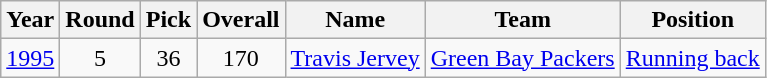<table class="wikitable" style="text-align:center">
<tr>
<th>Year</th>
<th>Round</th>
<th>Pick</th>
<th>Overall</th>
<th>Name</th>
<th>Team</th>
<th>Position</th>
</tr>
<tr>
<td><a href='#'>1995</a></td>
<td>5</td>
<td>36</td>
<td>170</td>
<td><a href='#'>Travis Jervey</a></td>
<td><a href='#'>Green Bay Packers</a></td>
<td><a href='#'>Running back</a></td>
</tr>
</table>
